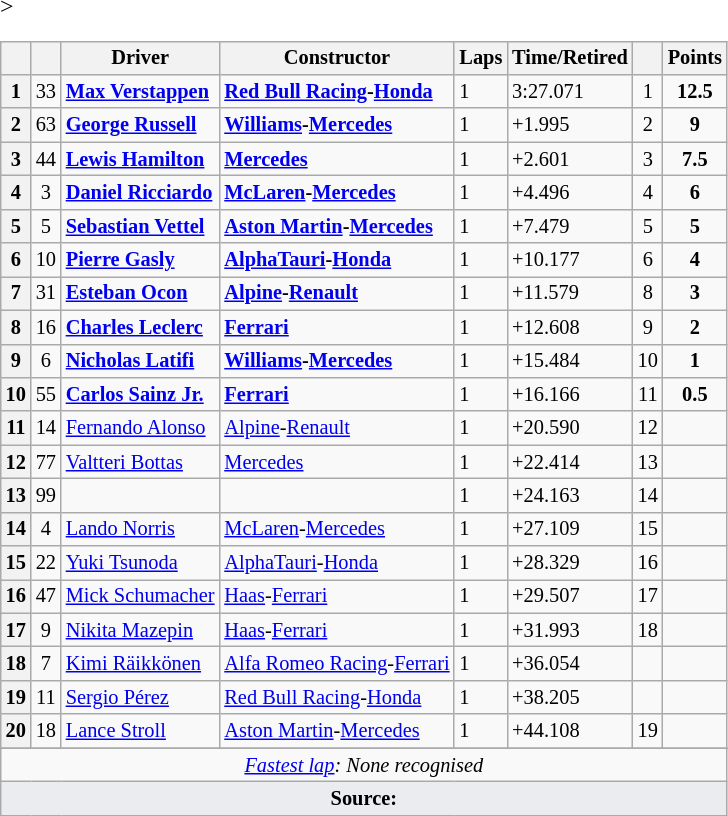<table class="wikitable sortable" style="font-size: 85%;">
<tr>
<th scope="col"></th>
<th scope="col"></th>
<th scope="col">Driver</th>
<th scope="col">Constructor</th>
<th scope="col" class="unsortable">Laps</th>
<th scope="col" class="unsortable">Time/Retired</th>
<th scope="col"></th>
<th scope="col">Points</th>
</tr>
<tr>
<th>1</th>
<td align="center">33</td>
<td data-sort-value="ver"> <strong><a href='#'>Max Verstappen</a></strong></td>
<td><strong><a href='#'>Red Bull Racing</a>-<a href='#'>Honda</a></strong></td>
<td>1</td>
<td>3:27.071</td>
<td align="center">1</td>
<td align="center"><strong>12.5</strong></td>
</tr>
<tr>
<th>2</th>
<td align="center">63</td>
<td data-sort-value="rus"> <strong><a href='#'>George Russell</a></strong></td>
<td><strong><a href='#'>Williams</a>-<a href='#'>Mercedes</a></strong></td>
<td>1</td>
<td>+1.995</td>
<td align="center">2</td>
<td align="center"><strong>9</strong></td>
</tr>
<tr>
<th>3</th>
<td align="center">44</td>
<td data-sort-value="ham"> <strong><a href='#'>Lewis Hamilton</a></strong></td>
<td><strong><a href='#'>Mercedes</a></strong></td>
<td>1</td>
<td>+2.601</td>
<td align="center">3</td>
<td align="center"><strong>7.5</strong></td>
</tr>
<tr>
<th>4</th>
<td align="center">3</td>
<td data-sort-value="ric"> <strong><a href='#'>Daniel Ricciardo</a></strong></td>
<td><strong><a href='#'>McLaren</a>-<a href='#'>Mercedes</a></strong></td>
<td>1</td>
<td>+4.496</td>
<td align="center">4</td>
<td align="center"><strong>6</strong></td>
</tr>
<tr>
<th>5</th>
<td align="center">5</td>
<td data-sort-value="vet"> <strong><a href='#'>Sebastian Vettel</a></strong></td>
<td><strong><a href='#'>Aston Martin</a>-<a href='#'>Mercedes</a></strong></td>
<td>1</td>
<td>+7.479</td>
<td align="center">5</td>
<td align="center"><strong>5</strong></td>
</tr>
<tr>
<th>6</th>
<td align="center">10</td>
<td data-sort-value="gas"> <strong><a href='#'>Pierre Gasly</a></strong></td>
<td><strong><a href='#'>AlphaTauri</a>-<a href='#'>Honda</a></strong></td>
<td>1</td>
<td>+10.177</td>
<td align="center">6</td>
<td align="center"><strong>4</strong></td>
</tr>
<tr>
<th>7</th>
<td align="center">31</td>
<td data-sort-value="oco"> <strong><a href='#'>Esteban Ocon</a></strong></td>
<td><strong><a href='#'>Alpine</a>-<a href='#'>Renault</a></strong></td>
<td>1</td>
<td>+11.579</td>
<td align="center">8</td>
<td align="center"><strong>3</strong></td>
</tr>
<tr>
<th>8</th>
<td align="center">16</td>
<td data-sort-value="lec"> <strong><a href='#'>Charles Leclerc</a></strong></td>
<td><strong><a href='#'>Ferrari</a></strong></td>
<td>1</td>
<td>+12.608</td>
<td align="center">9</td>
<td align="center"><strong>2</strong></td>
</tr>
<tr>
<th>9</th>
<td align="center">6</td>
<td data-sort-value="lat"> <strong><a href='#'>Nicholas Latifi</a></strong></td>
<td><strong><a href='#'>Williams</a>-<a href='#'>Mercedes</a></strong></td>
<td>1</td>
<td>+15.484</td>
<td align="center">10</td>
<td align="center"><strong>1</strong></td>
</tr>
<tr>
<th>10</th>
<td align="center">55</td>
<td data-sort-value="sai"> <strong><a href='#'>Carlos Sainz Jr.</a></strong></td>
<td><strong><a href='#'>Ferrari</a></strong></td>
<td>1</td>
<td>+16.166</td>
<td align="center">11</td>
<td align="center"><strong>0.5</strong></td>
</tr>
<tr>
<th>11</th>
<td align="center">14</td>
<td data-sort-value="alo"> <a href='#'>Fernando Alonso</a></td>
<td><a href='#'>Alpine</a>-<a href='#'>Renault</a></td>
<td>1</td>
<td>+20.590</td>
<td align="center">12</td>
<td></td>
</tr>
<tr>
<th>12</th>
<td align="center">77</td>
<td data-sort-value="bot"> <a href='#'>Valtteri Bottas</a></td>
<td><a href='#'>Mercedes</a></td>
<td>1</td>
<td>+22.414</td>
<td align="center">13</td>
<td></td>
</tr>
<tr>
<th>13</th>
<td align="center">99</td>
<td data-sort-value="gio"></td>
<td></td>
<td>1</td>
<td>+24.163</td>
<td align="center">14</td>
<td></td>
</tr>
<tr>
<th>14</th>
<td align="center">4</td>
<td data-sort-value="nor"> <a href='#'>Lando Norris</a></td>
<td><a href='#'>McLaren</a>-<a href='#'>Mercedes</a></td>
<td>1</td>
<td>+27.109</td>
<td align="center">15</td>
<td></td>
</tr>
<tr>
<th data-sort-value="15">15</th>
<td align="center">22</td>
<td data-sort-value="tsu"> <a href='#'>Yuki Tsunoda</a></td>
<td><a href='#'>AlphaTauri</a>-<a href='#'>Honda</a></td>
<td>1</td>
<td>+28.329</td>
<td align="center">16</td>
<td></td>
</tr>
<tr>
<th data-sort-value="16">16</th>
<td align="center">47</td>
<td data-sort-value="sch"> <a href='#'>Mick Schumacher</a></td>
<td><a href='#'>Haas</a>-<a href='#'>Ferrari</a></td>
<td>1</td>
<td>+29.507</td>
<td align="center">17</td>
<td></td>
</tr>
<tr>
<th data-sort-value="17">17</th>
<td align="center">9</td>
<td data-sort-value="maz"><a href='#'>Nikita Mazepin</a></td>
<td><a href='#'>Haas</a>-<a href='#'>Ferrari</a></td>
<td>1</td>
<td>+31.993</td>
<td align="center">18</td>
<td></td>
</tr>
<tr>
<th>18</th>
<td align="center">7</td>
<td data-sort-value="rai"> <a href='#'>Kimi Räikkönen</a></td>
<td><a href='#'>Alfa Romeo Racing</a>-<a href='#'>Ferrari</a></td>
<td>1</td>
<td>+36.054</td>
<td align="center" data-sort-value="20"></td>
<td></td>
</tr>
<tr>
<th>19</th>
<td align="center">11</td>
<td data-sort-value="per"> <a href='#'>Sergio Pérez</a></td>
<td><a href='#'>Red Bull Racing</a>-<a href='#'>Honda</a></td>
<td>1</td>
<td>+38.205</td>
<td align="center" data-sort-value="21"></td>
<td></td>
</tr>
<tr>
<th>20</th>
<td align="center">18</td>
<td data-sort-value="str"> <a href='#'>Lance Stroll</a></td>
<td><a href='#'>Aston Martin</a>-<a href='#'>Mercedes</a></td>
<td>1</td>
<td>+44.108</td>
<td align="center">19</td>
<td></td>
</tr>
<tr>
</tr>
<tr class="sortbottom">
<td colspan="8" align="center"><em><a href='#'>Fastest lap</a>: None recognised</em></td>
</tr>
<tr class="sortbottom"-->>
<td colspan="8" style="background-color:#EAECF0;text-align:center"><strong>Source:</strong></td>
</tr>
</table>
